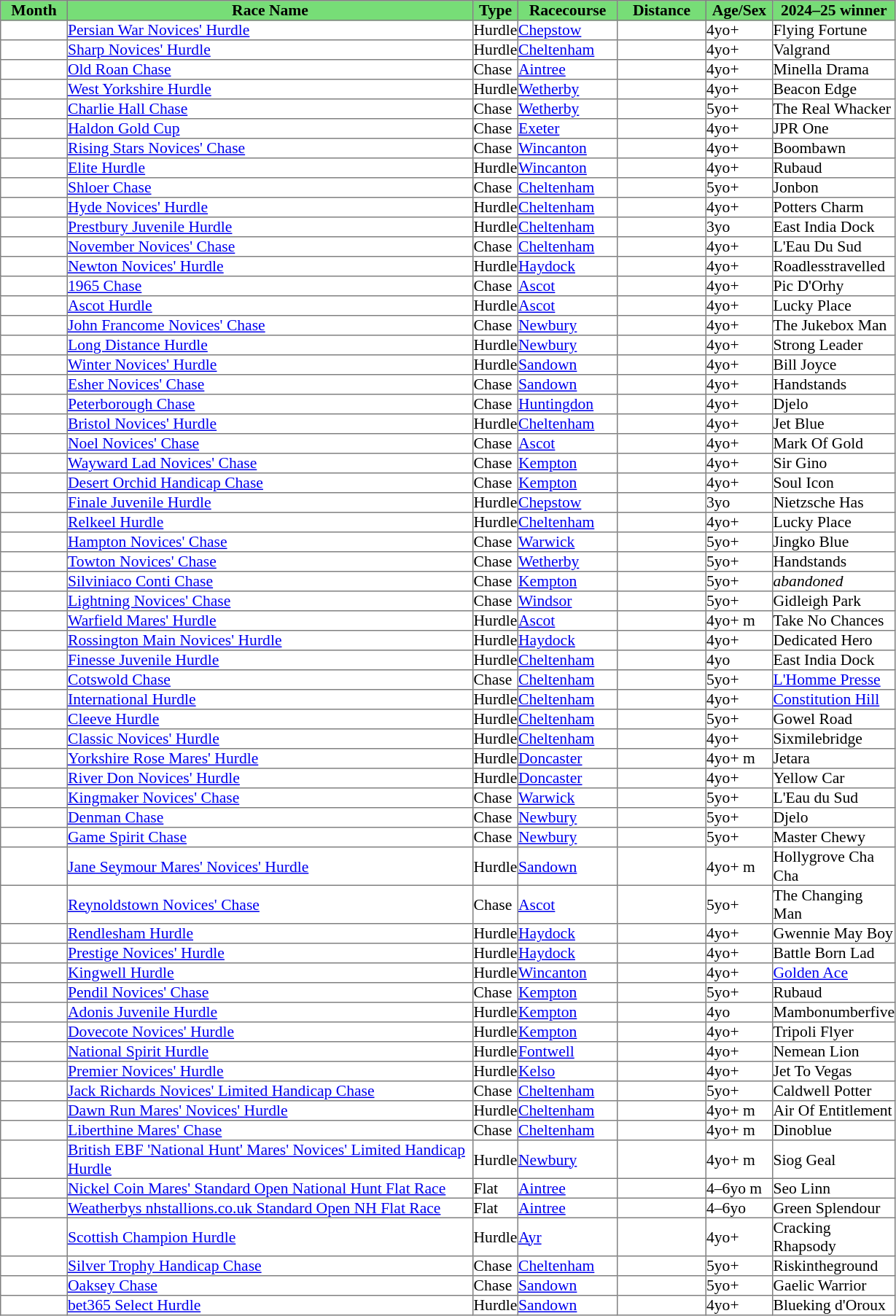<table class = "sortable" | border="1" cellpadding="0" style="border-collapse: collapse; font-size:90%">
<tr bgcolor="#77dd77" align="center">
<th width="60px"><strong>Month</strong><br></th>
<th width="370px"><strong>Race Name</strong><br></th>
<th width="40px"><strong>Type</strong><br></th>
<th width="90px"><strong>Racecourse</strong><br></th>
<th width="80px"><strong>Distance</strong> <br></th>
<th width="60px"><strong>Age/Sex</strong><br></th>
<th width="100px"><strong>2024–25 winner</strong><br></th>
</tr>
<tr>
<td></td>
<td><a href='#'>Persian War Novices' Hurdle</a></td>
<td>Hurdle</td>
<td><a href='#'>Chepstow</a></td>
<td></td>
<td>4yo+</td>
<td>Flying Fortune</td>
</tr>
<tr>
<td></td>
<td><a href='#'>Sharp Novices' Hurdle</a></td>
<td>Hurdle</td>
<td><a href='#'>Cheltenham</a></td>
<td></td>
<td>4yo+</td>
<td>Valgrand</td>
</tr>
<tr>
<td></td>
<td><a href='#'>Old Roan Chase</a></td>
<td>Chase</td>
<td><a href='#'>Aintree</a></td>
<td></td>
<td>4yo+</td>
<td>Minella Drama</td>
</tr>
<tr>
<td></td>
<td><a href='#'>West Yorkshire Hurdle</a></td>
<td>Hurdle</td>
<td><a href='#'>Wetherby</a></td>
<td></td>
<td>4yo+</td>
<td>Beacon Edge</td>
</tr>
<tr>
<td></td>
<td><a href='#'>Charlie Hall Chase</a></td>
<td>Chase</td>
<td><a href='#'>Wetherby</a></td>
<td></td>
<td>5yo+</td>
<td>The Real Whacker</td>
</tr>
<tr>
<td></td>
<td><a href='#'>Haldon Gold Cup</a></td>
<td>Chase</td>
<td><a href='#'>Exeter</a></td>
<td></td>
<td>4yo+</td>
<td>JPR One</td>
</tr>
<tr>
<td></td>
<td><a href='#'>Rising Stars Novices' Chase</a></td>
<td>Chase</td>
<td><a href='#'>Wincanton</a></td>
<td></td>
<td>4yo+</td>
<td>Boombawn</td>
</tr>
<tr>
<td></td>
<td><a href='#'>Elite Hurdle</a></td>
<td>Hurdle</td>
<td><a href='#'>Wincanton</a></td>
<td></td>
<td>4yo+</td>
<td>Rubaud</td>
</tr>
<tr>
<td></td>
<td><a href='#'>Shloer Chase</a></td>
<td>Chase</td>
<td><a href='#'>Cheltenham</a></td>
<td></td>
<td>5yo+</td>
<td>Jonbon</td>
</tr>
<tr>
<td></td>
<td><a href='#'>Hyde Novices' Hurdle</a></td>
<td>Hurdle</td>
<td><a href='#'>Cheltenham</a></td>
<td></td>
<td>4yo+</td>
<td>Potters Charm</td>
</tr>
<tr>
<td></td>
<td><a href='#'>Prestbury Juvenile Hurdle</a></td>
<td>Hurdle</td>
<td><a href='#'>Cheltenham</a></td>
<td></td>
<td>3yo</td>
<td>East India Dock</td>
</tr>
<tr>
<td></td>
<td><a href='#'>November Novices' Chase</a></td>
<td>Chase</td>
<td><a href='#'>Cheltenham</a></td>
<td></td>
<td>4yo+</td>
<td>L'Eau Du Sud</td>
</tr>
<tr>
<td></td>
<td><a href='#'>Newton Novices' Hurdle</a></td>
<td>Hurdle</td>
<td><a href='#'>Haydock</a></td>
<td></td>
<td>4yo+</td>
<td>Roadlesstravelled</td>
</tr>
<tr>
<td></td>
<td><a href='#'>1965 Chase</a></td>
<td>Chase</td>
<td><a href='#'>Ascot</a></td>
<td></td>
<td>4yo+</td>
<td>Pic D'Orhy</td>
</tr>
<tr>
<td></td>
<td><a href='#'>Ascot Hurdle</a></td>
<td>Hurdle</td>
<td><a href='#'>Ascot</a></td>
<td></td>
<td>4yo+</td>
<td>Lucky Place</td>
</tr>
<tr>
<td></td>
<td><a href='#'>John Francome Novices' Chase</a></td>
<td>Chase</td>
<td><a href='#'>Newbury</a></td>
<td></td>
<td>4yo+</td>
<td>The Jukebox Man</td>
</tr>
<tr>
<td></td>
<td><a href='#'>Long Distance Hurdle</a></td>
<td>Hurdle</td>
<td><a href='#'>Newbury</a></td>
<td></td>
<td>4yo+</td>
<td>Strong Leader</td>
</tr>
<tr>
<td></td>
<td><a href='#'>Winter Novices' Hurdle</a></td>
<td>Hurdle</td>
<td><a href='#'>Sandown</a></td>
<td></td>
<td>4yo+</td>
<td>Bill Joyce</td>
</tr>
<tr>
<td></td>
<td><a href='#'>Esher Novices' Chase</a></td>
<td>Chase</td>
<td><a href='#'>Sandown</a></td>
<td></td>
<td>4yo+</td>
<td>Handstands</td>
</tr>
<tr>
<td></td>
<td><a href='#'>Peterborough Chase</a></td>
<td>Chase</td>
<td><a href='#'>Huntingdon</a></td>
<td></td>
<td>4yo+</td>
<td>Djelo</td>
</tr>
<tr>
<td></td>
<td><a href='#'>Bristol Novices' Hurdle</a></td>
<td>Hurdle</td>
<td><a href='#'>Cheltenham</a></td>
<td></td>
<td>4yo+</td>
<td>Jet Blue</td>
</tr>
<tr>
<td></td>
<td><a href='#'>Noel Novices' Chase</a></td>
<td>Chase</td>
<td><a href='#'>Ascot</a></td>
<td></td>
<td>4yo+</td>
<td>Mark Of Gold</td>
</tr>
<tr>
<td></td>
<td><a href='#'>Wayward Lad Novices' Chase</a></td>
<td>Chase</td>
<td><a href='#'>Kempton</a></td>
<td></td>
<td>4yo+</td>
<td>Sir Gino</td>
</tr>
<tr>
<td></td>
<td><a href='#'>Desert Orchid Handicap Chase</a></td>
<td>Chase</td>
<td><a href='#'>Kempton</a></td>
<td></td>
<td>4yo+</td>
<td>Soul Icon</td>
</tr>
<tr>
<td></td>
<td><a href='#'>Finale Juvenile Hurdle</a></td>
<td>Hurdle</td>
<td><a href='#'>Chepstow</a></td>
<td></td>
<td>3yo</td>
<td>Nietzsche Has</td>
</tr>
<tr>
<td></td>
<td><a href='#'>Relkeel Hurdle</a></td>
<td>Hurdle</td>
<td><a href='#'>Cheltenham</a></td>
<td></td>
<td>4yo+</td>
<td>Lucky Place</td>
</tr>
<tr>
<td></td>
<td><a href='#'>Hampton Novices' Chase</a></td>
<td>Chase</td>
<td><a href='#'>Warwick</a></td>
<td></td>
<td>5yo+</td>
<td>Jingko Blue</td>
</tr>
<tr>
<td></td>
<td><a href='#'>Towton Novices' Chase</a></td>
<td>Chase</td>
<td><a href='#'>Wetherby</a></td>
<td></td>
<td>5yo+</td>
<td>Handstands</td>
</tr>
<tr>
<td></td>
<td><a href='#'>Silviniaco Conti Chase</a></td>
<td>Chase</td>
<td><a href='#'>Kempton</a></td>
<td></td>
<td>5yo+</td>
<td><em>abandoned</em></td>
</tr>
<tr>
<td></td>
<td><a href='#'>Lightning Novices' Chase</a></td>
<td>Chase</td>
<td><a href='#'>Windsor</a></td>
<td></td>
<td>5yo+</td>
<td>Gidleigh Park</td>
</tr>
<tr>
<td></td>
<td><a href='#'>Warfield Mares' Hurdle</a></td>
<td>Hurdle</td>
<td><a href='#'>Ascot</a></td>
<td></td>
<td>4yo+ m</td>
<td>Take No Chances</td>
</tr>
<tr>
<td></td>
<td><a href='#'>Rossington Main Novices' Hurdle</a></td>
<td>Hurdle</td>
<td><a href='#'>Haydock</a></td>
<td></td>
<td>4yo+</td>
<td>Dedicated Hero</td>
</tr>
<tr>
<td></td>
<td><a href='#'>Finesse Juvenile Hurdle</a></td>
<td>Hurdle</td>
<td><a href='#'>Cheltenham</a></td>
<td></td>
<td>4yo</td>
<td>East India Dock</td>
</tr>
<tr>
<td></td>
<td><a href='#'>Cotswold Chase</a></td>
<td>Chase</td>
<td><a href='#'>Cheltenham</a></td>
<td></td>
<td>5yo+</td>
<td><a href='#'>L'Homme Presse</a></td>
</tr>
<tr>
<td></td>
<td><a href='#'>International Hurdle</a></td>
<td>Hurdle</td>
<td><a href='#'>Cheltenham</a></td>
<td></td>
<td>4yo+</td>
<td><a href='#'>Constitution Hill</a></td>
</tr>
<tr>
<td></td>
<td><a href='#'>Cleeve Hurdle</a></td>
<td>Hurdle</td>
<td><a href='#'>Cheltenham</a></td>
<td></td>
<td>5yo+</td>
<td>Gowel Road</td>
</tr>
<tr>
<td></td>
<td><a href='#'>Classic Novices' Hurdle</a></td>
<td>Hurdle</td>
<td><a href='#'>Cheltenham</a></td>
<td></td>
<td>4yo+</td>
<td>Sixmilebridge</td>
</tr>
<tr>
<td></td>
<td><a href='#'>Yorkshire Rose Mares' Hurdle</a></td>
<td>Hurdle</td>
<td><a href='#'>Doncaster</a></td>
<td></td>
<td>4yo+ m</td>
<td>Jetara</td>
</tr>
<tr>
<td></td>
<td><a href='#'>River Don Novices' Hurdle</a></td>
<td>Hurdle</td>
<td><a href='#'>Doncaster</a></td>
<td></td>
<td>4yo+</td>
<td>Yellow Car</td>
</tr>
<tr>
<td></td>
<td><a href='#'>Kingmaker Novices' Chase</a></td>
<td>Chase</td>
<td><a href='#'>Warwick</a></td>
<td></td>
<td>5yo+</td>
<td>L'Eau du Sud</td>
</tr>
<tr>
<td></td>
<td><a href='#'>Denman Chase</a></td>
<td>Chase</td>
<td><a href='#'>Newbury</a></td>
<td></td>
<td>5yo+</td>
<td>Djelo</td>
</tr>
<tr>
<td></td>
<td><a href='#'>Game Spirit Chase</a></td>
<td>Chase</td>
<td><a href='#'>Newbury</a></td>
<td></td>
<td>5yo+</td>
<td>Master Chewy</td>
</tr>
<tr>
<td></td>
<td><a href='#'>Jane Seymour Mares' Novices' Hurdle </a></td>
<td>Hurdle</td>
<td><a href='#'>Sandown</a></td>
<td></td>
<td>4yo+ m</td>
<td>Hollygrove Cha Cha</td>
</tr>
<tr>
<td></td>
<td><a href='#'>Reynoldstown Novices' Chase</a></td>
<td>Chase</td>
<td><a href='#'>Ascot</a></td>
<td></td>
<td>5yo+</td>
<td>The Changing Man</td>
</tr>
<tr>
<td></td>
<td><a href='#'>Rendlesham Hurdle</a></td>
<td>Hurdle</td>
<td><a href='#'>Haydock</a></td>
<td></td>
<td>4yo+</td>
<td>Gwennie May Boy</td>
</tr>
<tr>
<td></td>
<td><a href='#'>Prestige Novices' Hurdle</a></td>
<td>Hurdle</td>
<td><a href='#'>Haydock</a></td>
<td></td>
<td>4yo+</td>
<td>Battle Born Lad</td>
</tr>
<tr>
<td></td>
<td><a href='#'>Kingwell Hurdle</a></td>
<td>Hurdle</td>
<td><a href='#'>Wincanton</a></td>
<td></td>
<td>4yo+</td>
<td><a href='#'>Golden Ace</a></td>
</tr>
<tr>
<td></td>
<td><a href='#'>Pendil Novices' Chase</a></td>
<td>Chase</td>
<td><a href='#'>Kempton</a></td>
<td></td>
<td>5yo+</td>
<td>Rubaud</td>
</tr>
<tr>
<td></td>
<td><a href='#'>Adonis Juvenile Hurdle</a></td>
<td>Hurdle</td>
<td><a href='#'>Kempton</a></td>
<td></td>
<td>4yo</td>
<td>Mambonumberfive</td>
</tr>
<tr>
<td></td>
<td><a href='#'>Dovecote Novices' Hurdle</a></td>
<td>Hurdle</td>
<td><a href='#'>Kempton</a></td>
<td></td>
<td>4yo+</td>
<td>Tripoli Flyer</td>
</tr>
<tr>
<td></td>
<td><a href='#'>National Spirit Hurdle</a></td>
<td>Hurdle</td>
<td><a href='#'>Fontwell</a></td>
<td></td>
<td>4yo+</td>
<td>Nemean Lion</td>
</tr>
<tr>
<td></td>
<td><a href='#'>Premier Novices' Hurdle</a></td>
<td>Hurdle</td>
<td><a href='#'>Kelso</a></td>
<td></td>
<td>4yo+</td>
<td>Jet To Vegas</td>
</tr>
<tr>
<td></td>
<td><a href='#'>Jack Richards Novices' Limited Handicap Chase</a></td>
<td>Chase</td>
<td><a href='#'>Cheltenham</a></td>
<td></td>
<td>5yo+</td>
<td>Caldwell Potter</td>
</tr>
<tr>
<td></td>
<td><a href='#'>Dawn Run Mares' Novices' Hurdle</a></td>
<td>Hurdle</td>
<td><a href='#'>Cheltenham</a></td>
<td></td>
<td>4yo+ m</td>
<td>Air Of Entitlement</td>
</tr>
<tr>
<td></td>
<td><a href='#'>Liberthine Mares' Chase</a></td>
<td>Chase</td>
<td><a href='#'>Cheltenham</a></td>
<td></td>
<td>4yo+ m</td>
<td>Dinoblue</td>
</tr>
<tr>
<td></td>
<td><a href='#'>British EBF 'National Hunt' Mares' Novices' Limited Handicap Hurdle</a></td>
<td>Hurdle</td>
<td><a href='#'>Newbury</a></td>
<td></td>
<td>4yo+ m</td>
<td>Siog Geal</td>
</tr>
<tr>
<td></td>
<td><a href='#'>Nickel Coin Mares' Standard Open National Hunt Flat Race</a></td>
<td>Flat</td>
<td><a href='#'>Aintree</a></td>
<td></td>
<td>4–6yo m</td>
<td>Seo Linn</td>
</tr>
<tr>
<td></td>
<td><a href='#'>Weatherbys nhstallions.co.uk Standard Open NH Flat Race</a></td>
<td>Flat</td>
<td><a href='#'>Aintree</a></td>
<td></td>
<td>4–6yo</td>
<td>Green Splendour</td>
</tr>
<tr>
<td></td>
<td><a href='#'>Scottish Champion Hurdle</a></td>
<td>Hurdle</td>
<td><a href='#'>Ayr</a></td>
<td></td>
<td>4yo+</td>
<td>Cracking Rhapsody</td>
</tr>
<tr>
<td></td>
<td><a href='#'>Silver Trophy Handicap Chase</a></td>
<td>Chase</td>
<td><a href='#'>Cheltenham</a></td>
<td></td>
<td>5yo+</td>
<td>Riskintheground</td>
</tr>
<tr>
<td></td>
<td><a href='#'>Oaksey Chase</a></td>
<td>Chase</td>
<td><a href='#'>Sandown</a></td>
<td></td>
<td>5yo+</td>
<td>Gaelic Warrior</td>
</tr>
<tr>
<td></td>
<td><a href='#'>bet365 Select Hurdle</a></td>
<td>Hurdle</td>
<td><a href='#'>Sandown</a></td>
<td></td>
<td>4yo+</td>
<td>Blueking d'Oroux</td>
</tr>
</table>
